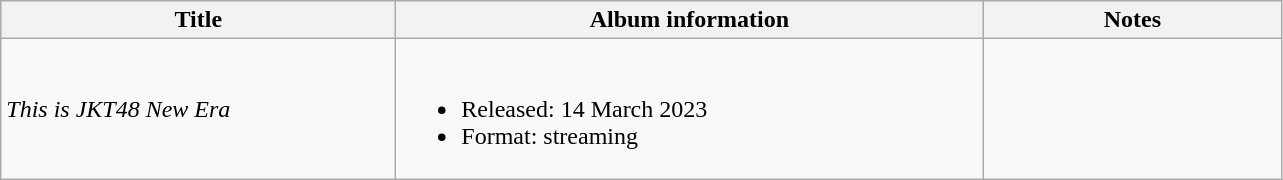<table class="wikitable" align="center">
<tr>
<th style="width:16em;">Title</th>
<th style="width:24em;">Album information</th>
<th style="width:12em;">Notes</th>
</tr>
<tr>
<td><em>This is JKT48 New Era</em></td>
<td><br><ul><li>Released: 14 March 2023</li><li>Format: streaming</li></ul></td>
<td></td>
</tr>
</table>
